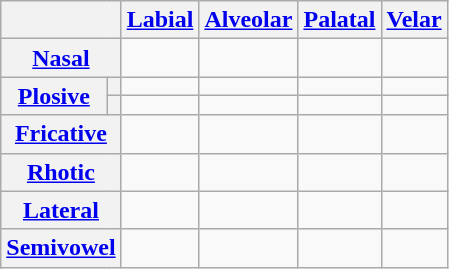<table class="wikitable" style="text-align:center;">
<tr>
<th colspan="2"></th>
<th><a href='#'>Labial</a></th>
<th><a href='#'>Alveolar</a><br></th>
<th><a href='#'>Palatal</a></th>
<th><a href='#'>Velar</a></th>
</tr>
<tr>
<th colspan="2"><a href='#'>Nasal</a></th>
<td></td>
<td></td>
<td></td>
<td></td>
</tr>
<tr>
<th rowspan="2"><a href='#'>Plosive</a></th>
<th></th>
<td></td>
<td></td>
<td></td>
<td></td>
</tr>
<tr>
<th></th>
<td></td>
<td></td>
<td></td>
<td></td>
</tr>
<tr>
<th colspan="2"><a href='#'>Fricative</a></th>
<td></td>
<td></td>
<td></td>
<td></td>
</tr>
<tr>
<th colspan="2"><a href='#'>Rhotic</a></th>
<td></td>
<td></td>
<td></td>
<td></td>
</tr>
<tr>
<th colspan="2"><a href='#'>Lateral</a></th>
<td></td>
<td></td>
<td></td>
<td></td>
</tr>
<tr>
<th colspan="2"><a href='#'>Semivowel</a></th>
<td></td>
<td></td>
<td></td>
<td></td>
</tr>
</table>
